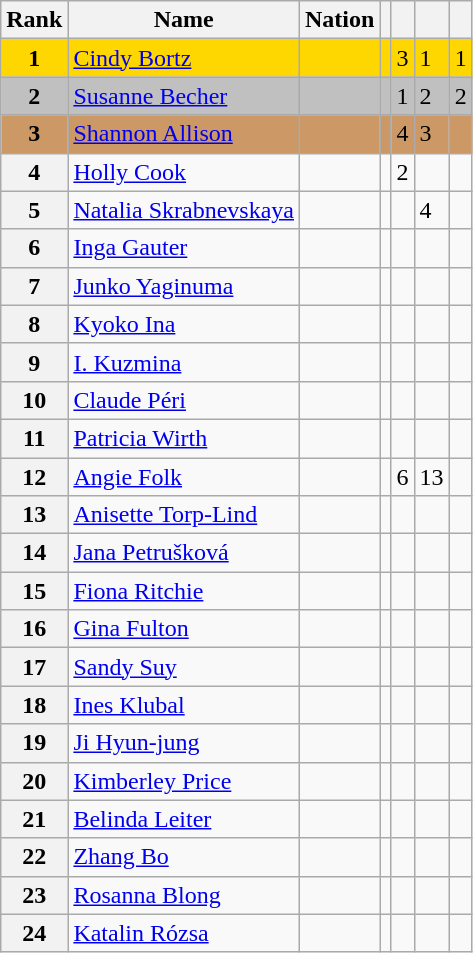<table class="wikitable sortable">
<tr>
<th>Rank</th>
<th>Name</th>
<th>Nation</th>
<th></th>
<th></th>
<th></th>
<th></th>
</tr>
<tr bgcolor=gold>
<td align=center><strong>1</strong></td>
<td><a href='#'>Cindy Bortz</a></td>
<td></td>
<td></td>
<td>3</td>
<td>1</td>
<td>1</td>
</tr>
<tr bgcolor=silver>
<td align=center><strong>2</strong></td>
<td><a href='#'>Susanne Becher</a></td>
<td></td>
<td></td>
<td>1</td>
<td>2</td>
<td>2</td>
</tr>
<tr bgcolor=cc9966>
<td align=center><strong>3</strong></td>
<td><a href='#'>Shannon Allison</a></td>
<td></td>
<td></td>
<td>4</td>
<td>3</td>
<td></td>
</tr>
<tr>
<th>4</th>
<td><a href='#'>Holly Cook</a></td>
<td></td>
<td></td>
<td>2</td>
<td></td>
<td></td>
</tr>
<tr>
<th>5</th>
<td><a href='#'>Natalia Skrabnevskaya</a></td>
<td></td>
<td></td>
<td></td>
<td>4</td>
<td></td>
</tr>
<tr>
<th>6</th>
<td><a href='#'>Inga Gauter</a></td>
<td></td>
<td></td>
<td></td>
<td></td>
<td></td>
</tr>
<tr>
<th>7</th>
<td><a href='#'>Junko Yaginuma</a></td>
<td></td>
<td></td>
<td></td>
<td></td>
<td></td>
</tr>
<tr>
<th>8</th>
<td><a href='#'>Kyoko Ina</a></td>
<td></td>
<td></td>
<td></td>
<td></td>
<td></td>
</tr>
<tr>
<th>9</th>
<td><a href='#'>I. Kuzmina</a></td>
<td></td>
<td></td>
<td></td>
<td></td>
<td></td>
</tr>
<tr>
<th>10</th>
<td><a href='#'>Claude Péri</a></td>
<td></td>
<td></td>
<td></td>
<td></td>
<td></td>
</tr>
<tr>
<th>11</th>
<td><a href='#'>Patricia Wirth</a></td>
<td></td>
<td></td>
<td></td>
<td></td>
<td></td>
</tr>
<tr>
<th>12</th>
<td><a href='#'>Angie Folk</a></td>
<td></td>
<td></td>
<td>6</td>
<td>13</td>
<td></td>
</tr>
<tr>
<th>13</th>
<td><a href='#'>Anisette Torp-Lind</a></td>
<td></td>
<td></td>
<td></td>
<td></td>
<td></td>
</tr>
<tr>
<th>14</th>
<td><a href='#'>Jana Petrušková</a></td>
<td></td>
<td></td>
<td></td>
<td></td>
<td></td>
</tr>
<tr>
<th>15</th>
<td><a href='#'>Fiona Ritchie</a></td>
<td></td>
<td></td>
<td></td>
<td></td>
<td></td>
</tr>
<tr>
<th>16</th>
<td><a href='#'>Gina Fulton</a></td>
<td></td>
<td></td>
<td></td>
<td></td>
<td></td>
</tr>
<tr>
<th>17</th>
<td><a href='#'>Sandy Suy</a></td>
<td></td>
<td></td>
<td></td>
<td></td>
<td></td>
</tr>
<tr>
<th>18</th>
<td><a href='#'>Ines Klubal</a></td>
<td></td>
<td></td>
<td></td>
<td></td>
<td></td>
</tr>
<tr>
<th>19</th>
<td><a href='#'>Ji Hyun-jung</a></td>
<td></td>
<td></td>
<td></td>
<td></td>
<td></td>
</tr>
<tr>
<th>20</th>
<td><a href='#'>Kimberley Price</a></td>
<td></td>
<td></td>
<td></td>
<td></td>
<td></td>
</tr>
<tr>
<th>21</th>
<td><a href='#'>Belinda Leiter</a></td>
<td></td>
<td></td>
<td></td>
<td></td>
<td></td>
</tr>
<tr>
<th>22</th>
<td><a href='#'>Zhang Bo</a></td>
<td></td>
<td></td>
<td></td>
<td></td>
<td></td>
</tr>
<tr>
<th>23</th>
<td><a href='#'>Rosanna Blong</a></td>
<td></td>
<td></td>
<td></td>
<td></td>
<td></td>
</tr>
<tr>
<th>24</th>
<td><a href='#'>Katalin Rózsa</a></td>
<td></td>
<td></td>
<td></td>
<td></td>
<td></td>
</tr>
</table>
